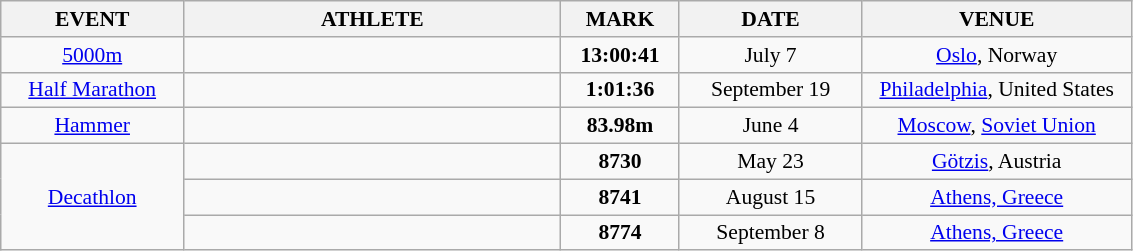<table class="wikitable" style="border-collapse: collapse; font-size: 90%;">
<tr>
<th align="center" style="width: 8em">EVENT</th>
<th align="center" style="width: 17em">ATHLETE</th>
<th align="center" style="width: 5em">MARK</th>
<th align="center" style="width: 8em">DATE</th>
<th align="center" style="width: 12em">VENUE</th>
</tr>
<tr>
<td align="center"><a href='#'>5000m</a></td>
<td></td>
<td align="center"><strong>13:00:41</strong></td>
<td align="center">July 7</td>
<td align="center"><a href='#'>Oslo</a>, Norway</td>
</tr>
<tr>
<td align="center"><a href='#'>Half Marathon</a></td>
<td></td>
<td align="center"><strong>1:01:36</strong></td>
<td align="center">September 19</td>
<td align="center"><a href='#'>Philadelphia</a>, United States</td>
</tr>
<tr>
<td align="center"><a href='#'>Hammer</a></td>
<td></td>
<td align="center"><strong>83.98m</strong></td>
<td align="center">June 4</td>
<td align="center"><a href='#'>Moscow</a>, <a href='#'>Soviet Union</a></td>
</tr>
<tr>
<td rowspan=3 align="center"><a href='#'>Decathlon</a></td>
<td></td>
<td align="center"><strong>8730</strong></td>
<td align="center">May 23</td>
<td align="center"><a href='#'>Götzis</a>, Austria</td>
</tr>
<tr>
<td></td>
<td align="center"><strong>8741</strong></td>
<td align="center">August 15</td>
<td align="center"><a href='#'>Athens, Greece</a></td>
</tr>
<tr>
<td></td>
<td align="center"><strong>8774</strong></td>
<td align="center">September 8</td>
<td align="center"><a href='#'>Athens, Greece</a></td>
</tr>
</table>
